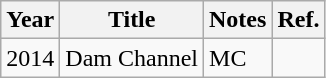<table class="wikitable">
<tr>
<th>Year</th>
<th>Title</th>
<th>Notes</th>
<th>Ref.</th>
</tr>
<tr>
<td>2014</td>
<td>Dam Channel</td>
<td>MC</td>
<td></td>
</tr>
</table>
